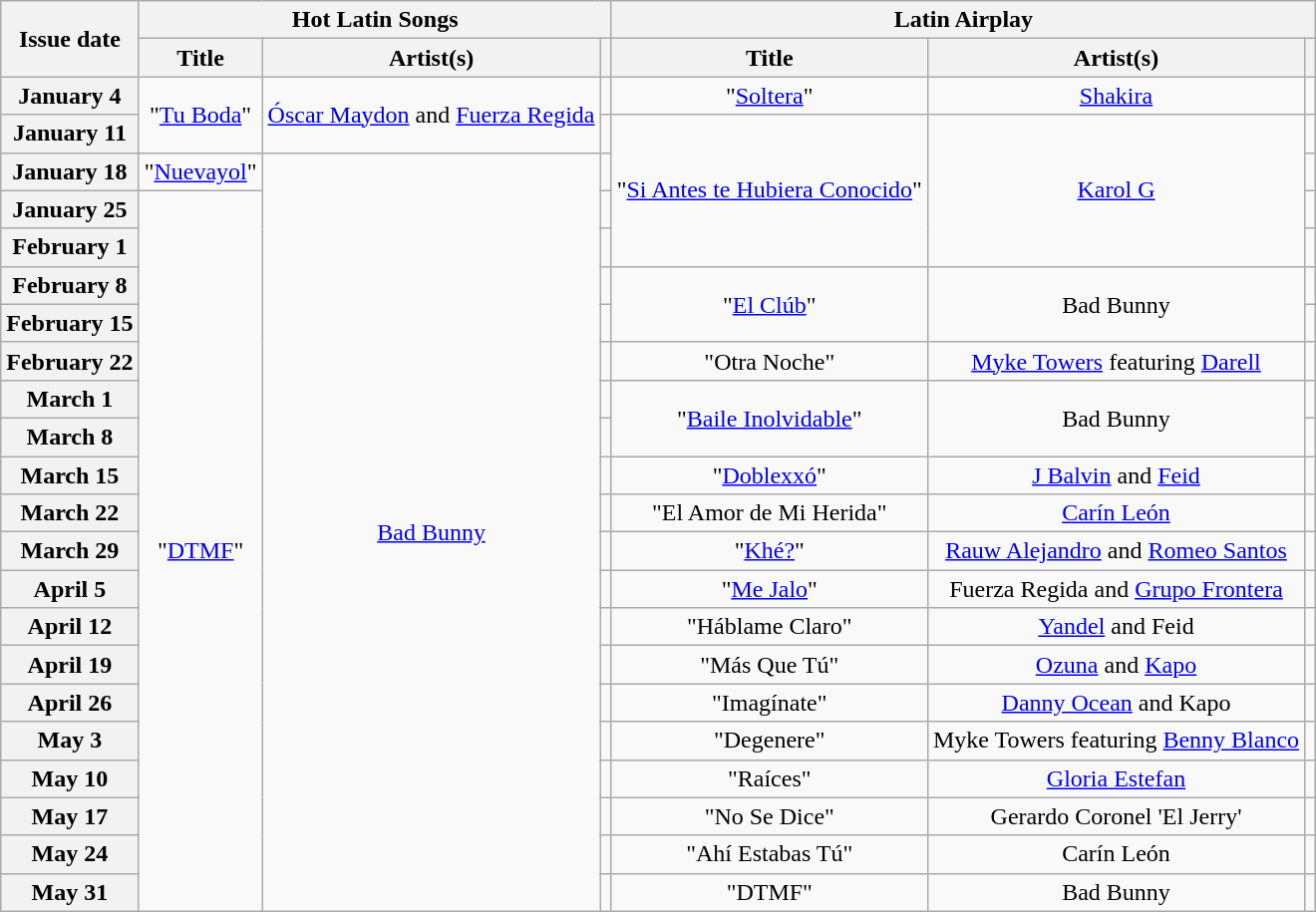<table class="wikitable plainrowheaders" style="text-align:center">
<tr>
<th scope=col rowspan=2>Issue date</th>
<th scope=col colspan=3>Hot Latin Songs</th>
<th scope=col colspan=3>Latin Airplay</th>
</tr>
<tr>
<th scope=col>Title</th>
<th scope=col>Artist(s)</th>
<th scope=col></th>
<th scope=col>Title</th>
<th scope=col>Artist(s)</th>
<th scope=col></th>
</tr>
<tr>
<th scope="row">January 4</th>
<td rowspan=2>"<a href='#'>Tu Boda</a>"</td>
<td rowspan=2><a href='#'>Óscar Maydon</a> and <a href='#'>Fuerza Regida</a></td>
<td></td>
<td>"<a href='#'>Soltera</a>"</td>
<td><a href='#'>Shakira</a></td>
<td></td>
</tr>
<tr>
<th scope="row">January 11</th>
<td></td>
<td rowspan=4>"<a href='#'>Si Antes te Hubiera Conocido</a>"</td>
<td rowspan=4><a href='#'>Karol G</a></td>
<td></td>
</tr>
<tr>
<th scope="row">January 18</th>
<td>"<a href='#'>Nuevayol</a>"</td>
<td rowspan=20><a href='#'>Bad Bunny</a></td>
<td></td>
<td></td>
</tr>
<tr>
<th scope="row">January 25</th>
<td rowspan=19>"<a href='#'>DTMF</a>"</td>
<td></td>
<td></td>
</tr>
<tr>
<th scope="row">February 1</th>
<td></td>
<td></td>
</tr>
<tr>
<th scope="row">February 8</th>
<td></td>
<td rowspan=2>"<a href='#'>El Clúb</a>"</td>
<td rowspan=2>Bad Bunny</td>
<td></td>
</tr>
<tr>
<th scope="row">February 15</th>
<td></td>
<td></td>
</tr>
<tr>
<th scope="row">February 22</th>
<td></td>
<td>"Otra Noche"</td>
<td><a href='#'>Myke Towers</a> featuring <a href='#'>Darell</a></td>
<td></td>
</tr>
<tr>
<th scope="row">March 1</th>
<td></td>
<td rowspan=2>"<a href='#'>Baile Inolvidable</a>"</td>
<td rowspan=2>Bad Bunny</td>
<td></td>
</tr>
<tr>
<th scope="row">March 8</th>
<td></td>
<td></td>
</tr>
<tr>
<th scope="row">March 15</th>
<td></td>
<td>"<a href='#'>Doblexxó</a>"</td>
<td><a href='#'>J Balvin</a> and <a href='#'>Feid</a></td>
<td></td>
</tr>
<tr>
<th scope="row">March 22</th>
<td></td>
<td>"El Amor de Mi Herida"</td>
<td><a href='#'>Carín León</a></td>
<td></td>
</tr>
<tr>
<th scope="row">March 29</th>
<td></td>
<td>"<a href='#'>Khé?</a>"</td>
<td><a href='#'>Rauw Alejandro</a> and <a href='#'>Romeo Santos</a></td>
<td></td>
</tr>
<tr>
<th scope="row">April 5</th>
<td></td>
<td>"<a href='#'>Me Jalo</a>"</td>
<td>Fuerza Regida and <a href='#'>Grupo Frontera</a></td>
<td></td>
</tr>
<tr>
<th scope="row">April 12</th>
<td></td>
<td>"Háblame Claro"</td>
<td><a href='#'>Yandel</a> and Feid</td>
<td></td>
</tr>
<tr>
<th scope="row">April 19</th>
<td></td>
<td>"Más Que Tú"</td>
<td><a href='#'>Ozuna</a> and <a href='#'>Kapo</a></td>
<td></td>
</tr>
<tr>
<th scope="row">April 26</th>
<td></td>
<td>"Imagínate"</td>
<td><a href='#'>Danny Ocean</a> and Kapo</td>
<td></td>
</tr>
<tr>
<th scope="row">May 3</th>
<td></td>
<td>"Degenere"</td>
<td>Myke Towers featuring <a href='#'>Benny Blanco</a></td>
<td></td>
</tr>
<tr>
<th scope="row">May 10</th>
<td></td>
<td>"Raíces"</td>
<td><a href='#'>Gloria Estefan</a></td>
<td></td>
</tr>
<tr>
<th scope="row">May 17</th>
<td></td>
<td>"No Se Dice"</td>
<td>Gerardo Coronel 'El Jerry'</td>
<td></td>
</tr>
<tr>
<th scope="row">May 24</th>
<td></td>
<td>"Ahí Estabas Tú"</td>
<td>Carín León</td>
<td></td>
</tr>
<tr>
<th scope="row">May 31</th>
<td></td>
<td>"DTMF"</td>
<td>Bad Bunny</td>
<td></td>
</tr>
</table>
